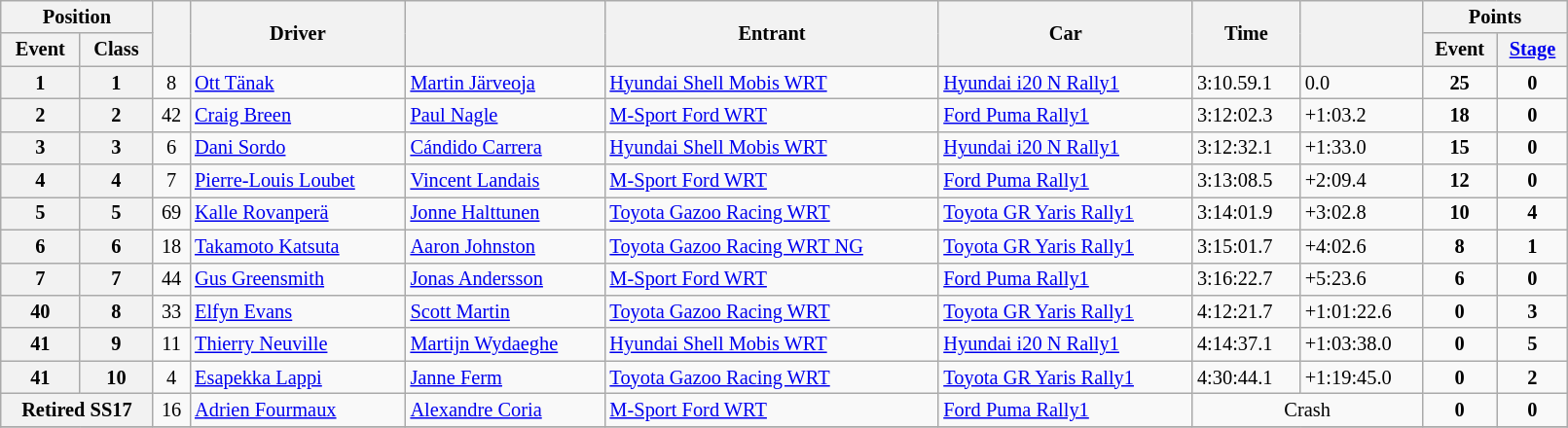<table class="wikitable" width=85% style="font-size:85%">
<tr>
<th colspan="2">Position</th>
<th rowspan="2"></th>
<th rowspan="2">Driver</th>
<th rowspan="2"></th>
<th rowspan="2">Entrant</th>
<th rowspan="2">Car</th>
<th rowspan="2">Time</th>
<th rowspan="2"></th>
<th colspan="2">Points</th>
</tr>
<tr>
<th>Event</th>
<th>Class</th>
<th>Event</th>
<th><a href='#'>Stage</a></th>
</tr>
<tr>
<th>1</th>
<th>1</th>
<td align="center">8</td>
<td><a href='#'>Ott Tänak</a></td>
<td><a href='#'>Martin Järveoja</a></td>
<td><a href='#'>Hyundai Shell Mobis WRT</a></td>
<td><a href='#'>Hyundai i20 N Rally1</a></td>
<td>3:10.59.1</td>
<td>0.0</td>
<td align="center"><strong>25</strong></td>
<td align="center"><strong>0</strong></td>
</tr>
<tr>
<th>2</th>
<th>2</th>
<td align="center">42</td>
<td><a href='#'>Craig Breen</a></td>
<td><a href='#'>Paul Nagle</a></td>
<td><a href='#'>M-Sport Ford WRT</a></td>
<td><a href='#'>Ford Puma Rally1</a></td>
<td>3:12:02.3</td>
<td>+1:03.2</td>
<td align="center"><strong>18</strong></td>
<td align="center"><strong>0</strong></td>
</tr>
<tr>
<th>3</th>
<th>3</th>
<td align="center">6</td>
<td><a href='#'>Dani Sordo</a></td>
<td><a href='#'>Cándido Carrera</a></td>
<td><a href='#'>Hyundai Shell Mobis WRT</a></td>
<td><a href='#'>Hyundai i20 N Rally1</a></td>
<td>3:12:32.1</td>
<td>+1:33.0</td>
<td align="center"><strong>15</strong></td>
<td align="center"><strong>0</strong></td>
</tr>
<tr>
<th>4</th>
<th>4</th>
<td align="center">7</td>
<td><a href='#'>Pierre-Louis Loubet</a></td>
<td><a href='#'>Vincent Landais</a></td>
<td><a href='#'>M-Sport Ford WRT</a></td>
<td><a href='#'>Ford Puma Rally1</a></td>
<td>3:13:08.5</td>
<td>+2:09.4</td>
<td align="center"><strong>12</strong></td>
<td align="center"><strong>0</strong></td>
</tr>
<tr>
<th>5</th>
<th>5</th>
<td align="center">69</td>
<td><a href='#'>Kalle Rovanperä</a></td>
<td><a href='#'>Jonne Halttunen</a></td>
<td><a href='#'>Toyota Gazoo Racing WRT</a></td>
<td><a href='#'>Toyota GR Yaris Rally1</a></td>
<td>3:14:01.9</td>
<td>+3:02.8</td>
<td align="center"><strong>10</strong></td>
<td align="center"><strong>4</strong></td>
</tr>
<tr>
<th>6</th>
<th>6</th>
<td align="center">18</td>
<td><a href='#'>Takamoto Katsuta</a></td>
<td><a href='#'>Aaron Johnston</a></td>
<td><a href='#'>Toyota Gazoo Racing WRT NG</a></td>
<td><a href='#'>Toyota GR Yaris Rally1</a></td>
<td>3:15:01.7</td>
<td>+4:02.6</td>
<td align="center"><strong>8</strong></td>
<td align="center"><strong>1</strong></td>
</tr>
<tr>
<th>7</th>
<th>7</th>
<td align="center">44</td>
<td><a href='#'>Gus Greensmith</a></td>
<td><a href='#'>Jonas Andersson</a></td>
<td><a href='#'>M-Sport Ford WRT</a></td>
<td><a href='#'>Ford Puma Rally1</a></td>
<td>3:16:22.7</td>
<td>+5:23.6</td>
<td align="center"><strong>6</strong></td>
<td align="center"><strong>0</strong></td>
</tr>
<tr>
<th>40</th>
<th>8</th>
<td align="center">33</td>
<td><a href='#'>Elfyn Evans</a></td>
<td><a href='#'>Scott Martin</a></td>
<td><a href='#'>Toyota Gazoo Racing WRT</a></td>
<td><a href='#'>Toyota GR Yaris Rally1</a></td>
<td>4:12:21.7</td>
<td>+1:01:22.6</td>
<td align="center"><strong>0</strong></td>
<td align="center"><strong>3</strong></td>
</tr>
<tr>
<th>41</th>
<th>9</th>
<td align="center">11</td>
<td><a href='#'>Thierry Neuville</a></td>
<td><a href='#'>Martijn Wydaeghe</a></td>
<td><a href='#'>Hyundai Shell Mobis WRT</a></td>
<td><a href='#'>Hyundai i20 N Rally1</a></td>
<td>4:14:37.1</td>
<td>+1:03:38.0</td>
<td align="center"><strong>0</strong></td>
<td align="center"><strong>5</strong></td>
</tr>
<tr>
<th>41</th>
<th>10</th>
<td align="center">4</td>
<td><a href='#'>Esapekka Lappi</a></td>
<td><a href='#'>Janne Ferm</a></td>
<td><a href='#'>Toyota Gazoo Racing WRT</a></td>
<td><a href='#'>Toyota GR Yaris Rally1</a></td>
<td>4:30:44.1</td>
<td>+1:19:45.0</td>
<td align="center"><strong>0</strong></td>
<td align="center"><strong>2</strong></td>
</tr>
<tr>
<th colspan="2">Retired SS17</th>
<td align="center">16</td>
<td><a href='#'>Adrien Fourmaux</a></td>
<td><a href='#'>Alexandre Coria</a></td>
<td><a href='#'>M-Sport Ford WRT</a></td>
<td><a href='#'>Ford Puma Rally1</a></td>
<td align="center" colspan="2">Crash</td>
<td align="center"><strong>0</strong></td>
<td align="center"><strong>0</strong></td>
</tr>
<tr>
</tr>
</table>
